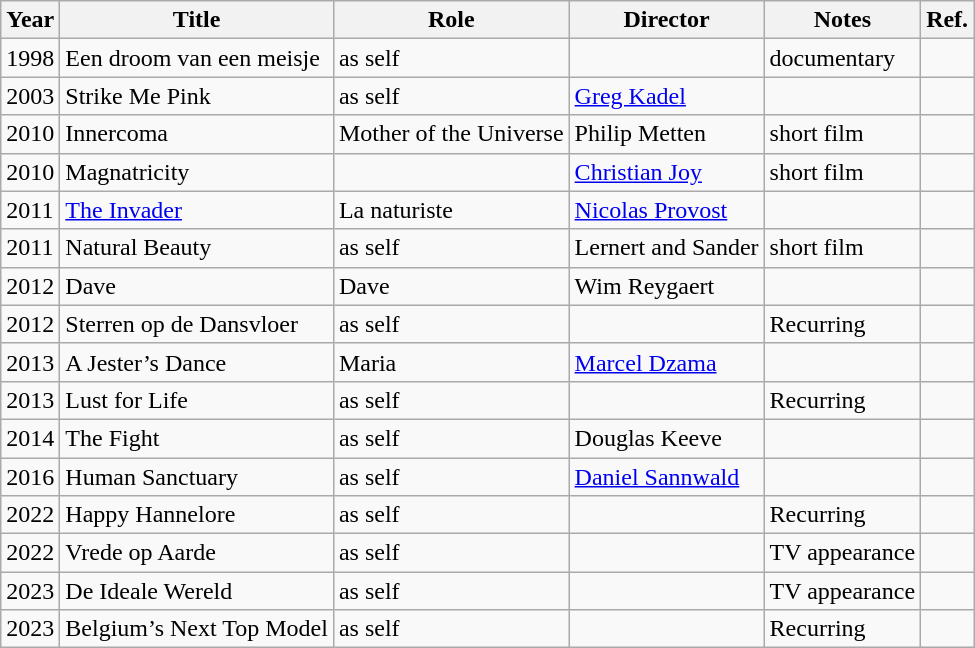<table class="wikitable sortable">
<tr>
<th>Year</th>
<th>Title</th>
<th>Role</th>
<th>Director</th>
<th>Notes</th>
<th>Ref.</th>
</tr>
<tr>
<td>1998</td>
<td>Een droom van een meisje</td>
<td>as self</td>
<td></td>
<td>documentary</td>
<td></td>
</tr>
<tr>
<td>2003</td>
<td>Strike Me Pink</td>
<td>as self</td>
<td><a href='#'>Greg Kadel</a></td>
<td></td>
<td></td>
</tr>
<tr>
<td>2010</td>
<td>Innercoma</td>
<td>Mother of the Universe</td>
<td>Philip Metten</td>
<td>short film</td>
<td></td>
</tr>
<tr>
<td>2010</td>
<td>Magnatricity</td>
<td></td>
<td><a href='#'>Christian Joy</a></td>
<td>short film</td>
<td></td>
</tr>
<tr>
<td>2011</td>
<td><a href='#'>The Invader</a></td>
<td>La naturiste</td>
<td><a href='#'>Nicolas Provost</a></td>
<td></td>
<td></td>
</tr>
<tr>
<td>2011</td>
<td>Natural Beauty</td>
<td>as self</td>
<td>Lernert and Sander</td>
<td>short film</td>
<td></td>
</tr>
<tr>
<td>2012</td>
<td>Dave</td>
<td>Dave</td>
<td>Wim Reygaert</td>
<td></td>
<td></td>
</tr>
<tr>
<td>2012</td>
<td>Sterren op de Dansvloer</td>
<td>as self</td>
<td></td>
<td>Recurring</td>
<td></td>
</tr>
<tr>
<td>2013</td>
<td>A Jester’s Dance</td>
<td>Maria</td>
<td><a href='#'>Marcel Dzama</a></td>
<td></td>
<td></td>
</tr>
<tr>
<td>2013</td>
<td>Lust for Life</td>
<td>as self</td>
<td></td>
<td>Recurring</td>
<td></td>
</tr>
<tr>
<td>2014</td>
<td>The Fight</td>
<td>as self</td>
<td>Douglas Keeve</td>
<td></td>
<td></td>
</tr>
<tr>
<td>2016</td>
<td>Human Sanctuary</td>
<td>as self</td>
<td><a href='#'>Daniel Sannwald</a></td>
<td></td>
<td></td>
</tr>
<tr>
<td>2022</td>
<td>Happy Hannelore</td>
<td>as self</td>
<td></td>
<td>Recurring</td>
<td></td>
</tr>
<tr>
<td>2022</td>
<td>Vrede op Aarde</td>
<td>as self</td>
<td></td>
<td>TV appearance</td>
<td></td>
</tr>
<tr>
<td>2023</td>
<td>De Ideale Wereld</td>
<td>as self</td>
<td></td>
<td>TV appearance</td>
<td></td>
</tr>
<tr>
<td>2023</td>
<td>Belgium’s Next Top Model</td>
<td>as self</td>
<td></td>
<td>Recurring</td>
<td></td>
</tr>
</table>
